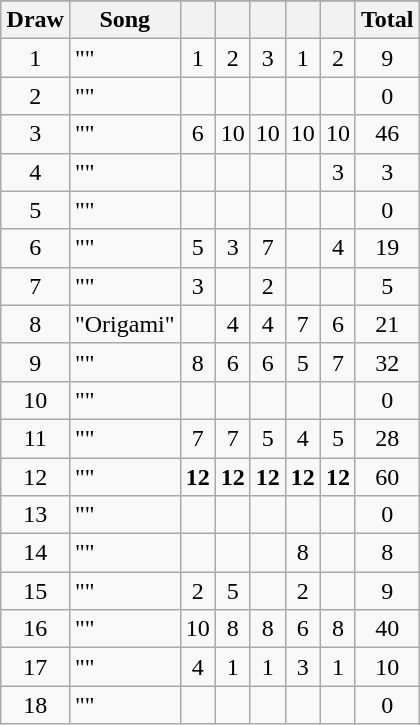<table class="wikitable collapsible" style="margin: 1em auto 1em auto; text-align:center;">
<tr>
</tr>
<tr>
<th>Draw</th>
<th>Song</th>
<th><small></small></th>
<th><small></small></th>
<th><small></small></th>
<th><small></small></th>
<th><small></small></th>
<th>Total</th>
</tr>
<tr>
<td>1</td>
<td align="left">""</td>
<td>1</td>
<td>2</td>
<td>3</td>
<td>1</td>
<td>2</td>
<td>9</td>
</tr>
<tr>
<td>2</td>
<td align="left">""</td>
<td></td>
<td></td>
<td></td>
<td></td>
<td></td>
<td>0</td>
</tr>
<tr>
<td>3</td>
<td align="left">""</td>
<td>6</td>
<td>10</td>
<td>10</td>
<td>10</td>
<td>10</td>
<td>46</td>
</tr>
<tr>
<td>4</td>
<td align="left">""</td>
<td></td>
<td></td>
<td></td>
<td></td>
<td>3</td>
<td>3</td>
</tr>
<tr>
<td>5</td>
<td align="left">""</td>
<td></td>
<td></td>
<td></td>
<td></td>
<td></td>
<td>0</td>
</tr>
<tr>
<td>6</td>
<td align="left">""</td>
<td>5</td>
<td>3</td>
<td>7</td>
<td></td>
<td>4</td>
<td>19</td>
</tr>
<tr>
<td>7</td>
<td align="left">""</td>
<td>3</td>
<td></td>
<td>2</td>
<td></td>
<td></td>
<td>5</td>
</tr>
<tr>
<td>8</td>
<td align="left">"Origami"</td>
<td></td>
<td>4</td>
<td>4</td>
<td>7</td>
<td>6</td>
<td>21</td>
</tr>
<tr>
<td>9</td>
<td align="left">""</td>
<td>8</td>
<td>6</td>
<td>6</td>
<td>5</td>
<td>7</td>
<td>32</td>
</tr>
<tr>
<td>10</td>
<td align="left">""</td>
<td></td>
<td></td>
<td></td>
<td></td>
<td></td>
<td>0</td>
</tr>
<tr>
<td>11</td>
<td align="left">""</td>
<td>7</td>
<td>7</td>
<td>5</td>
<td>4</td>
<td>5</td>
<td>28</td>
</tr>
<tr>
<td>12</td>
<td align="left">""</td>
<td><strong>12</strong></td>
<td><strong>12</strong></td>
<td><strong>12</strong></td>
<td><strong>12</strong></td>
<td><strong>12</strong></td>
<td>60</td>
</tr>
<tr>
<td>13</td>
<td align="left">""</td>
<td></td>
<td></td>
<td></td>
<td></td>
<td></td>
<td>0</td>
</tr>
<tr>
<td>14</td>
<td align="left">""</td>
<td></td>
<td></td>
<td></td>
<td>8</td>
<td></td>
<td>8</td>
</tr>
<tr>
<td>15</td>
<td align="left">""</td>
<td>2</td>
<td>5</td>
<td></td>
<td>2</td>
<td></td>
<td>9</td>
</tr>
<tr>
<td>16</td>
<td align="left">""</td>
<td>10</td>
<td>8</td>
<td>8</td>
<td>6</td>
<td>8</td>
<td>40</td>
</tr>
<tr>
<td>17</td>
<td align="left">""</td>
<td>4</td>
<td>1</td>
<td>1</td>
<td>3</td>
<td>1</td>
<td>10</td>
</tr>
<tr>
<td>18</td>
<td align="left">""</td>
<td></td>
<td></td>
<td></td>
<td></td>
<td></td>
<td>0</td>
</tr>
</table>
